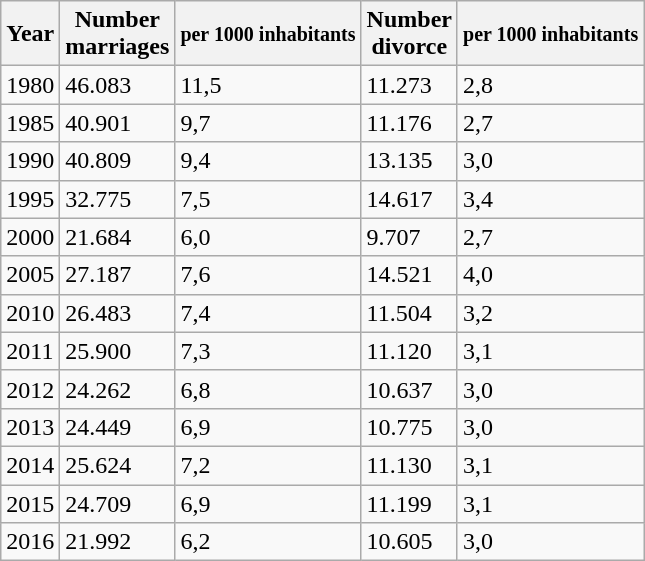<table class="wikitable">
<tr>
<th>Year</th>
<th>Number<br>marriages</th>
<th><small>per 1000 inhabitants</small></th>
<th>Number<br>divorce</th>
<th><small>per 1000 inhabitants</small></th>
</tr>
<tr>
<td>1980</td>
<td>46.083</td>
<td>11,5</td>
<td>11.273</td>
<td>2,8</td>
</tr>
<tr>
<td>1985</td>
<td>40.901</td>
<td>9,7</td>
<td>11.176</td>
<td>2,7</td>
</tr>
<tr>
<td>1990</td>
<td>40.809</td>
<td>9,4</td>
<td>13.135</td>
<td>3,0</td>
</tr>
<tr>
<td>1995</td>
<td>32.775</td>
<td>7,5</td>
<td>14.617</td>
<td>3,4</td>
</tr>
<tr>
<td>2000</td>
<td>21.684</td>
<td>6,0</td>
<td>9.707</td>
<td>2,7</td>
</tr>
<tr>
<td>2005</td>
<td>27.187</td>
<td>7,6</td>
<td>14.521</td>
<td>4,0</td>
</tr>
<tr>
<td>2010</td>
<td>26.483</td>
<td>7,4</td>
<td>11.504</td>
<td>3,2</td>
</tr>
<tr>
<td>2011</td>
<td>25.900</td>
<td>7,3</td>
<td>11.120</td>
<td>3,1</td>
</tr>
<tr>
<td>2012</td>
<td>24.262</td>
<td>6,8</td>
<td>10.637</td>
<td>3,0</td>
</tr>
<tr>
<td>2013</td>
<td>24.449</td>
<td>6,9</td>
<td>10.775</td>
<td>3,0</td>
</tr>
<tr>
<td>2014</td>
<td>25.624</td>
<td>7,2</td>
<td>11.130</td>
<td>3,1</td>
</tr>
<tr>
<td>2015</td>
<td>24.709</td>
<td>6,9</td>
<td>11.199</td>
<td>3,1</td>
</tr>
<tr>
<td>2016</td>
<td>21.992</td>
<td>6,2</td>
<td>10.605</td>
<td>3,0</td>
</tr>
</table>
